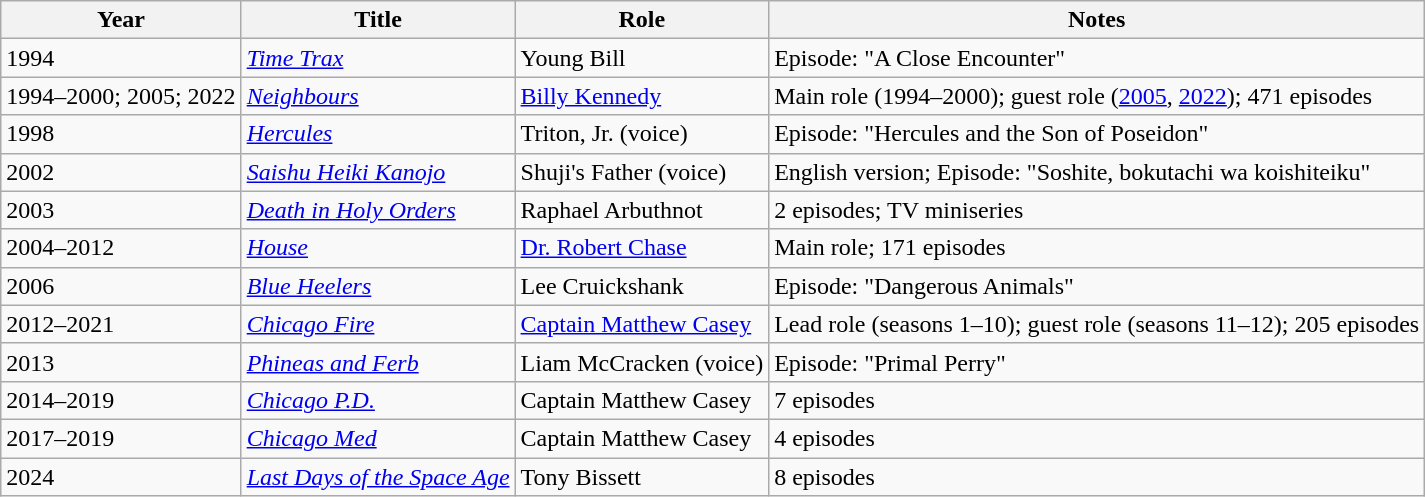<table class="wikitable plainrowheaders">
<tr>
<th scope="col">Year</th>
<th scope="col">Title</th>
<th scope="col">Role</th>
<th scope="col" class="unsortable">Notes</th>
</tr>
<tr>
<td>1994</td>
<td><em><a href='#'>Time Trax</a></em></td>
<td>Young Bill</td>
<td>Episode: "A Close Encounter"</td>
</tr>
<tr>
<td>1994–2000; 2005; 2022</td>
<td><em><a href='#'>Neighbours</a></em></td>
<td><a href='#'>Billy Kennedy</a></td>
<td>Main role (1994–2000); guest role (<a href='#'>2005</a>, <a href='#'>2022</a>); 471 episodes</td>
</tr>
<tr>
<td>1998</td>
<td><em><a href='#'>Hercules</a></em></td>
<td>Triton, Jr. (voice)</td>
<td>Episode: "Hercules and the Son of Poseidon"</td>
</tr>
<tr>
<td>2002</td>
<td><em><a href='#'>Saishu Heiki Kanojo</a></em></td>
<td>Shuji's Father (voice)</td>
<td>English version; Episode: "Soshite, bokutachi wa koishiteiku"</td>
</tr>
<tr>
<td>2003</td>
<td><em><a href='#'>Death in Holy Orders</a></em></td>
<td>Raphael Arbuthnot</td>
<td>2 episodes; TV miniseries</td>
</tr>
<tr>
<td>2004–2012</td>
<td><em><a href='#'>House</a></em></td>
<td><a href='#'>Dr. Robert Chase</a></td>
<td>Main role; 171 episodes</td>
</tr>
<tr>
<td>2006</td>
<td><em><a href='#'>Blue Heelers</a></em></td>
<td>Lee Cruickshank</td>
<td>Episode: "Dangerous Animals"</td>
</tr>
<tr>
<td>2012–2021</td>
<td><em><a href='#'>Chicago Fire</a></em></td>
<td><a href='#'>Captain Matthew Casey</a></td>
<td>Lead role (seasons 1–10); guest role (seasons 11–12); 205 episodes</td>
</tr>
<tr>
<td>2013</td>
<td><em><a href='#'>Phineas and Ferb</a></em></td>
<td>Liam McCracken (voice)</td>
<td>Episode: "Primal Perry"</td>
</tr>
<tr>
<td>2014–2019</td>
<td><em><a href='#'>Chicago P.D.</a></em></td>
<td>Captain Matthew Casey</td>
<td>7 episodes</td>
</tr>
<tr>
<td>2017–2019</td>
<td><em><a href='#'>Chicago Med</a></em></td>
<td>Captain Matthew Casey</td>
<td>4 episodes</td>
</tr>
<tr>
<td>2024</td>
<td><em><a href='#'>Last Days of the Space Age</a></em></td>
<td>Tony Bissett</td>
<td>8 episodes</td>
</tr>
</table>
